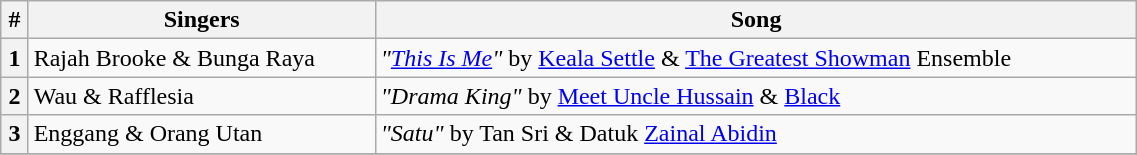<table class="wikitable plainrowheaders" style="width: 60%; style="text-align: center;">
<tr>
<th>#</th>
<th>Singers</th>
<th>Song</th>
</tr>
<tr>
<th>1</th>
<td>Rajah Brooke & Bunga Raya</td>
<td><em>"<a href='#'>This Is Me</a>"</em> by <a href='#'>Keala Settle</a> & <a href='#'>The Greatest Showman</a> Ensemble</td>
</tr>
<tr>
<th>2</th>
<td>Wau & Rafflesia</td>
<td><em>"Drama King"</em> by <a href='#'>Meet Uncle Hussain</a> & <a href='#'>Black</a></td>
</tr>
<tr>
<th>3</th>
<td>Enggang & Orang Utan</td>
<td><em>"Satu"</em> by Tan Sri  & Datuk <a href='#'>Zainal Abidin</a></td>
</tr>
<tr>
</tr>
</table>
